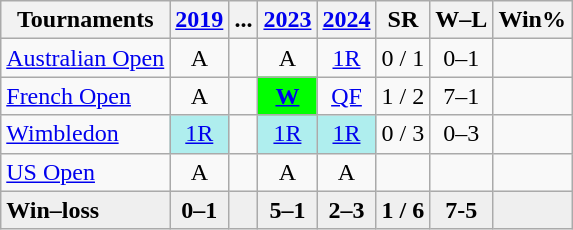<table class=wikitable style=text-align:center>
<tr>
<th>Tournaments</th>
<th><a href='#'>2019</a></th>
<th>...</th>
<th><a href='#'>2023</a></th>
<th><a href='#'>2024</a></th>
<th>SR</th>
<th>W–L</th>
<th>Win%</th>
</tr>
<tr>
<td align=left><a href='#'>Australian Open</a></td>
<td>A</td>
<td></td>
<td>A</td>
<td><a href='#'>1R</a></td>
<td>0 / 1</td>
<td>0–1</td>
<td></td>
</tr>
<tr>
<td align=left><a href='#'>French Open</a></td>
<td>A</td>
<td></td>
<td bgcolor="lime"><a href='#'><strong>W</strong></a></td>
<td><a href='#'>QF</a></td>
<td>1 / 2</td>
<td>7–1</td>
<td></td>
</tr>
<tr>
<td align=left><a href='#'>Wimbledon</a></td>
<td bgcolor="afeeee"><a href='#'>1R</a></td>
<td></td>
<td bgcolor="afeeee"><a href='#'>1R</a></td>
<td bgcolor="afeeee"><a href='#'>1R</a></td>
<td>0 / 3</td>
<td>0–3</td>
<td></td>
</tr>
<tr>
<td align=left><a href='#'>US Open</a></td>
<td>A</td>
<td></td>
<td>A</td>
<td>A</td>
<td></td>
<td></td>
<td></td>
</tr>
<tr style=background:#efefef;font-weight:bold>
<td style=text-align:left>Win–loss</td>
<td>0–1</td>
<td></td>
<td>5–1</td>
<td>2–3</td>
<td>1 / 6</td>
<td>7-5</td>
<td></td>
</tr>
</table>
